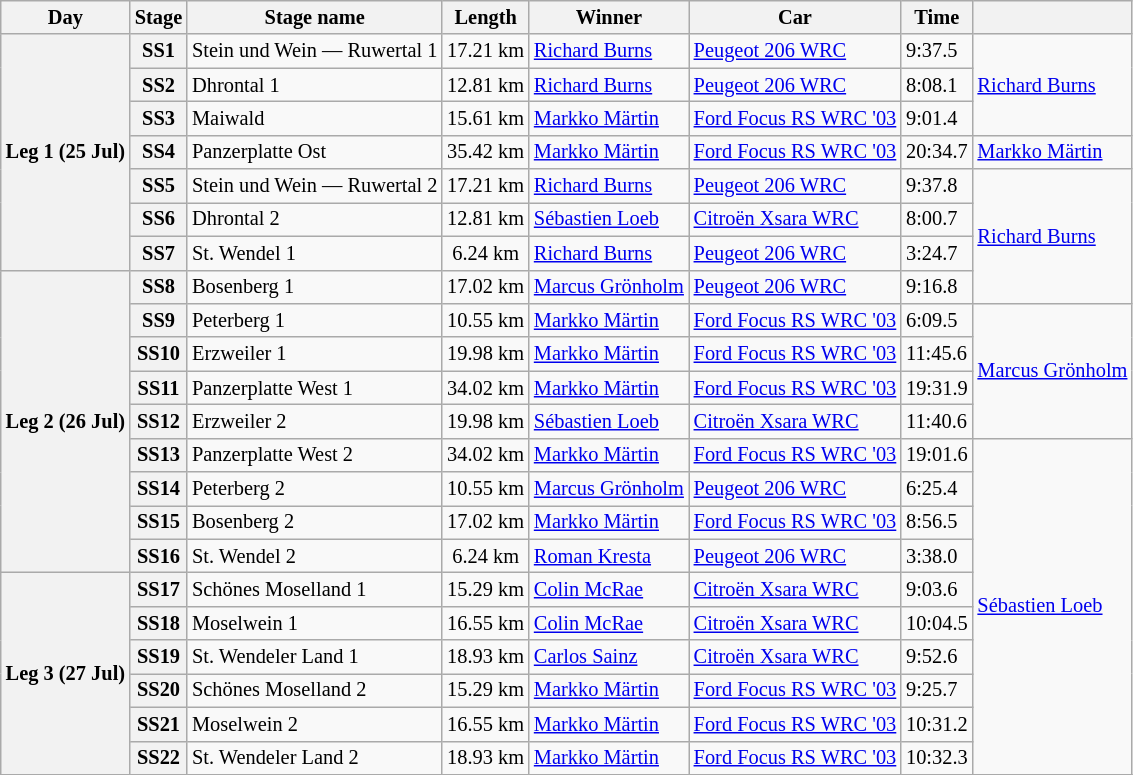<table class="wikitable" style="font-size: 85%;">
<tr>
<th>Day</th>
<th>Stage</th>
<th>Stage name</th>
<th>Length</th>
<th>Winner</th>
<th>Car</th>
<th>Time</th>
<th></th>
</tr>
<tr>
<th rowspan="7">Leg 1 (25 Jul)</th>
<th>SS1</th>
<td>Stein und Wein — Ruwertal 1</td>
<td align="center">17.21 km</td>
<td> <a href='#'>Richard Burns</a></td>
<td><a href='#'>Peugeot 206 WRC</a></td>
<td>9:37.5</td>
<td rowspan="3"> <a href='#'>Richard Burns</a></td>
</tr>
<tr>
<th>SS2</th>
<td>Dhrontal 1</td>
<td align="center">12.81 km</td>
<td> <a href='#'>Richard Burns</a></td>
<td><a href='#'>Peugeot 206 WRC</a></td>
<td>8:08.1</td>
</tr>
<tr>
<th>SS3</th>
<td>Maiwald</td>
<td align="center">15.61 km</td>
<td> <a href='#'>Markko Märtin</a></td>
<td><a href='#'>Ford Focus RS WRC '03</a></td>
<td>9:01.4</td>
</tr>
<tr>
<th>SS4</th>
<td>Panzerplatte Ost</td>
<td align="center">35.42 km</td>
<td> <a href='#'>Markko Märtin</a></td>
<td><a href='#'>Ford Focus RS WRC '03</a></td>
<td>20:34.7</td>
<td rowspan="1"> <a href='#'>Markko Märtin</a></td>
</tr>
<tr>
<th>SS5</th>
<td>Stein und Wein — Ruwertal 2</td>
<td align="center">17.21 km</td>
<td> <a href='#'>Richard Burns</a></td>
<td><a href='#'>Peugeot 206 WRC</a></td>
<td>9:37.8</td>
<td rowspan="4"> <a href='#'>Richard Burns</a></td>
</tr>
<tr>
<th>SS6</th>
<td>Dhrontal 2</td>
<td align="center">12.81 km</td>
<td> <a href='#'>Sébastien Loeb</a></td>
<td><a href='#'>Citroën Xsara WRC</a></td>
<td>8:00.7</td>
</tr>
<tr>
<th>SS7</th>
<td>St. Wendel 1</td>
<td align="center">6.24 km</td>
<td> <a href='#'>Richard Burns</a></td>
<td><a href='#'>Peugeot 206 WRC</a></td>
<td>3:24.7</td>
</tr>
<tr>
<th rowspan="9">Leg 2 (26 Jul)</th>
<th>SS8</th>
<td>Bosenberg 1</td>
<td align="center">17.02 km</td>
<td> <a href='#'>Marcus Grönholm</a></td>
<td><a href='#'>Peugeot 206 WRC</a></td>
<td>9:16.8</td>
</tr>
<tr>
<th>SS9</th>
<td>Peterberg 1</td>
<td align="center">10.55 km</td>
<td> <a href='#'>Markko Märtin</a></td>
<td><a href='#'>Ford Focus RS WRC '03</a></td>
<td>6:09.5</td>
<td rowspan="4"> <a href='#'>Marcus Grönholm</a></td>
</tr>
<tr>
<th>SS10</th>
<td>Erzweiler 1</td>
<td align="center">19.98 km</td>
<td> <a href='#'>Markko Märtin</a></td>
<td><a href='#'>Ford Focus RS WRC '03</a></td>
<td>11:45.6</td>
</tr>
<tr>
<th>SS11</th>
<td>Panzerplatte West 1</td>
<td align="center">34.02 km</td>
<td> <a href='#'>Markko Märtin</a></td>
<td><a href='#'>Ford Focus RS WRC '03</a></td>
<td>19:31.9</td>
</tr>
<tr>
<th>SS12</th>
<td>Erzweiler 2</td>
<td align="center">19.98 km</td>
<td> <a href='#'>Sébastien Loeb</a></td>
<td><a href='#'>Citroën Xsara WRC</a></td>
<td>11:40.6</td>
</tr>
<tr>
<th>SS13</th>
<td>Panzerplatte West 2</td>
<td align="center">34.02 km</td>
<td> <a href='#'>Markko Märtin</a></td>
<td><a href='#'>Ford Focus RS WRC '03</a></td>
<td>19:01.6</td>
<td rowspan="10"> <a href='#'>Sébastien Loeb</a></td>
</tr>
<tr>
<th>SS14</th>
<td>Peterberg 2</td>
<td align="center">10.55 km</td>
<td> <a href='#'>Marcus Grönholm</a></td>
<td><a href='#'>Peugeot 206 WRC</a></td>
<td>6:25.4</td>
</tr>
<tr>
<th>SS15</th>
<td>Bosenberg 2</td>
<td align="center">17.02 km</td>
<td> <a href='#'>Markko Märtin</a></td>
<td><a href='#'>Ford Focus RS WRC '03</a></td>
<td>8:56.5</td>
</tr>
<tr>
<th>SS16</th>
<td>St. Wendel 2</td>
<td align="center">6.24 km</td>
<td> <a href='#'>Roman Kresta</a></td>
<td><a href='#'>Peugeot 206 WRC</a></td>
<td>3:38.0</td>
</tr>
<tr>
<th rowspan="6">Leg 3 (27 Jul)</th>
<th>SS17</th>
<td>Schönes Moselland 1</td>
<td align="center">15.29 km</td>
<td> <a href='#'>Colin McRae</a></td>
<td><a href='#'>Citroën Xsara WRC</a></td>
<td>9:03.6</td>
</tr>
<tr>
<th>SS18</th>
<td>Moselwein 1</td>
<td align="center">16.55 km</td>
<td> <a href='#'>Colin McRae</a></td>
<td><a href='#'>Citroën Xsara WRC</a></td>
<td>10:04.5</td>
</tr>
<tr>
<th>SS19</th>
<td>St. Wendeler Land 1</td>
<td align="center">18.93 km</td>
<td> <a href='#'>Carlos Sainz</a></td>
<td><a href='#'>Citroën Xsara WRC</a></td>
<td>9:52.6</td>
</tr>
<tr>
<th>SS20</th>
<td>Schönes Moselland 2</td>
<td align="center">15.29 km</td>
<td> <a href='#'>Markko Märtin</a></td>
<td><a href='#'>Ford Focus RS WRC '03</a></td>
<td>9:25.7</td>
</tr>
<tr>
<th>SS21</th>
<td>Moselwein 2</td>
<td align="center">16.55 km</td>
<td> <a href='#'>Markko Märtin</a></td>
<td><a href='#'>Ford Focus RS WRC '03</a></td>
<td>10:31.2</td>
</tr>
<tr>
<th>SS22</th>
<td>St. Wendeler Land 2</td>
<td align="center">18.93 km</td>
<td> <a href='#'>Markko Märtin</a></td>
<td><a href='#'>Ford Focus RS WRC '03</a></td>
<td>10:32.3</td>
</tr>
<tr>
</tr>
</table>
